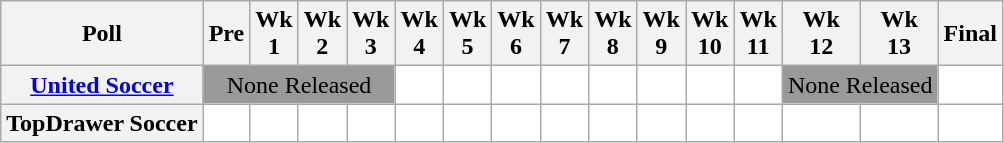<table class="wikitable" style="white-space:nowrap;text-align:center;">
<tr>
<th>Poll</th>
<th>Pre</th>
<th>Wk<br>1</th>
<th>Wk<br>2</th>
<th>Wk<br>3</th>
<th>Wk<br>4</th>
<th>Wk<br>5</th>
<th>Wk<br>6</th>
<th>Wk<br>7</th>
<th>Wk<br>8</th>
<th>Wk<br>9</th>
<th>Wk<br>10</th>
<th>Wk<br>11</th>
<th>Wk<br>12</th>
<th>Wk<br>13</th>
<th>Final<br></th>
</tr>
<tr>
<th><a href='#'>United Soccer</a></th>
<td colspan=4 style="background:#999;">None Released</td>
<td style="background:#FFFFFF;"></td>
<td style="background:#FFFFFF;"></td>
<td style="background:#FFFFFF;"></td>
<td style="background:#FFFFFF;"></td>
<td style="background:#FFFFFF;"></td>
<td style="background:#FFFFFF;"></td>
<td style="background:#FFFFFF;"></td>
<td style="background:#FFFFFF;"></td>
<td colspan=2 style="background:#999;">None Released</td>
<td style="background:#FFFFFF;"></td>
</tr>
<tr>
<th>TopDrawer Soccer </th>
<td style="background:#FFFFFF;"></td>
<td style="background:#FFFFFF;"></td>
<td style="background:#FFFFFF;"></td>
<td style="background:#FFFFFF;"></td>
<td style="background:#FFFFFF;"></td>
<td style="background:#FFFFFF;"></td>
<td style="background:#FFFFFF;"></td>
<td style="background:#FFFFFF;"></td>
<td style="background:#FFFFFF;"></td>
<td style="background:#FFFFFF;"></td>
<td style="background:#FFFFFF;"></td>
<td style="background:#FFFFFF;"></td>
<td style="background:#FFFFFF;"></td>
<td style="background:#FFFFFF;"></td>
<td style="background:#FFFFFF;"></td>
</tr>
</table>
